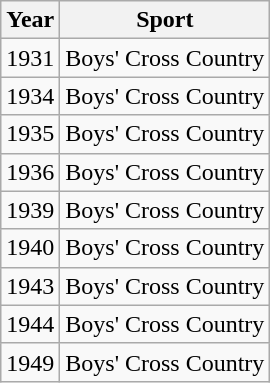<table class="wikitable">
<tr>
<th>Year</th>
<th>Sport</th>
</tr>
<tr>
<td>1931</td>
<td>Boys' Cross Country</td>
</tr>
<tr>
<td>1934</td>
<td>Boys' Cross Country</td>
</tr>
<tr>
<td>1935</td>
<td>Boys' Cross Country</td>
</tr>
<tr>
<td>1936</td>
<td>Boys' Cross Country</td>
</tr>
<tr>
<td>1939</td>
<td>Boys' Cross Country</td>
</tr>
<tr>
<td>1940</td>
<td>Boys' Cross Country</td>
</tr>
<tr>
<td>1943</td>
<td>Boys' Cross Country</td>
</tr>
<tr>
<td>1944</td>
<td>Boys' Cross Country</td>
</tr>
<tr>
<td>1949</td>
<td>Boys' Cross Country</td>
</tr>
</table>
